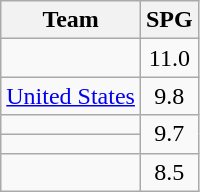<table class=wikitable>
<tr>
<th>Team</th>
<th>SPG</th>
</tr>
<tr>
<td></td>
<td align=center>11.0</td>
</tr>
<tr>
<td> <a href='#'>United States</a></td>
<td align=center>9.8</td>
</tr>
<tr>
<td></td>
<td align=center rowspan=2>9.7</td>
</tr>
<tr>
<td></td>
</tr>
<tr>
<td></td>
<td align=center>8.5</td>
</tr>
</table>
